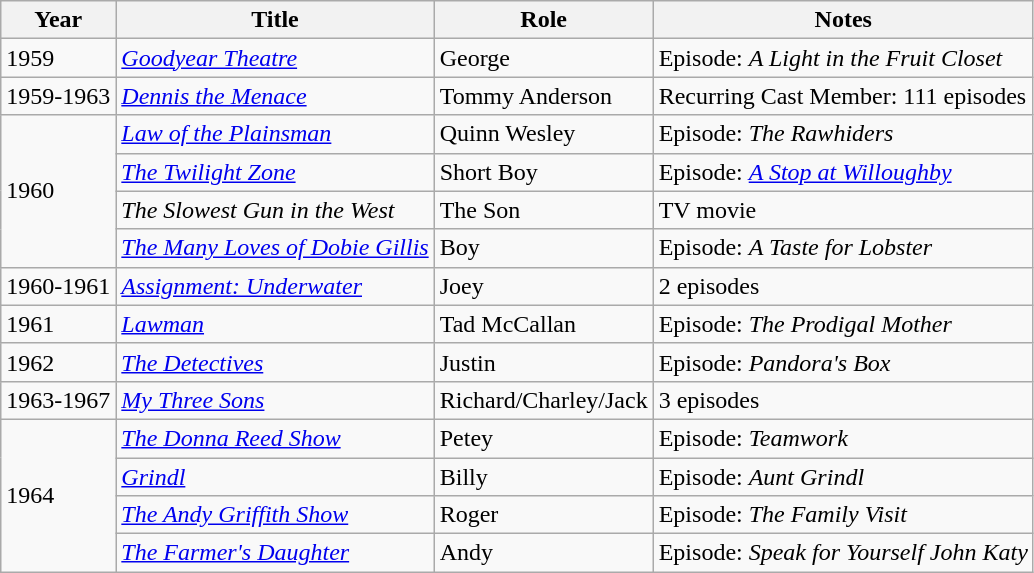<table class="wikitable">
<tr>
<th>Year</th>
<th>Title</th>
<th>Role</th>
<th>Notes</th>
</tr>
<tr>
<td>1959</td>
<td><em><a href='#'>Goodyear Theatre</a></em></td>
<td>George</td>
<td>Episode: <em>A Light in the Fruit Closet</em></td>
</tr>
<tr>
<td>1959-1963</td>
<td><em><a href='#'>Dennis the Menace</a></em></td>
<td>Tommy Anderson</td>
<td>Recurring Cast Member: 111 episodes</td>
</tr>
<tr>
<td rowspan=4>1960</td>
<td><em><a href='#'>Law of the Plainsman</a></em></td>
<td>Quinn Wesley</td>
<td>Episode: <em>The Rawhiders</em></td>
</tr>
<tr>
<td><em><a href='#'>The Twilight Zone</a></em></td>
<td>Short Boy</td>
<td>Episode: <em><a href='#'>A Stop at Willoughby</a></em></td>
</tr>
<tr>
<td><em>The Slowest Gun in the West</em></td>
<td>The Son</td>
<td>TV movie</td>
</tr>
<tr>
<td><em><a href='#'>The Many Loves of Dobie Gillis</a></em></td>
<td>Boy</td>
<td>Episode: <em>A Taste for Lobster</em></td>
</tr>
<tr>
<td>1960-1961</td>
<td><em><a href='#'>Assignment: Underwater</a></em></td>
<td>Joey</td>
<td>2 episodes</td>
</tr>
<tr>
<td>1961</td>
<td><em><a href='#'>Lawman</a></em></td>
<td>Tad McCallan</td>
<td>Episode: <em>The Prodigal Mother</em></td>
</tr>
<tr>
<td>1962</td>
<td><em><a href='#'>The Detectives</a></em></td>
<td>Justin</td>
<td>Episode: <em>Pandora's Box</em></td>
</tr>
<tr>
<td>1963-1967</td>
<td><em><a href='#'>My Three Sons</a></em></td>
<td>Richard/Charley/Jack</td>
<td>3 episodes</td>
</tr>
<tr>
<td rowspan=4>1964</td>
<td><em><a href='#'>The Donna Reed Show</a></em></td>
<td>Petey</td>
<td>Episode: <em>Teamwork</em></td>
</tr>
<tr>
<td><em><a href='#'>Grindl</a></em></td>
<td>Billy</td>
<td>Episode: <em>Aunt Grindl</em></td>
</tr>
<tr>
<td><em><a href='#'>The Andy Griffith Show</a></em></td>
<td>Roger</td>
<td>Episode: <em>The Family Visit</em></td>
</tr>
<tr>
<td><em><a href='#'>The Farmer's Daughter</a></em></td>
<td>Andy</td>
<td>Episode: <em>Speak for Yourself John Katy</em></td>
</tr>
</table>
